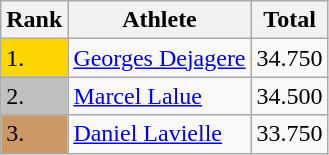<table class="wikitable">
<tr>
<th>Rank</th>
<th>Athlete</th>
<th>Total</th>
</tr>
<tr>
<td bgcolor="gold">1.</td>
<td> <a href='#'>Georges Dejagere</a></td>
<td>34.750</td>
</tr>
<tr>
<td bgcolor="silver">2.</td>
<td> <a href='#'>Marcel Lalue</a></td>
<td>34.500</td>
</tr>
<tr>
<td bgcolor="#cc9966">3.</td>
<td> <a href='#'>Daniel Lavielle</a></td>
<td>33.750</td>
</tr>
</table>
